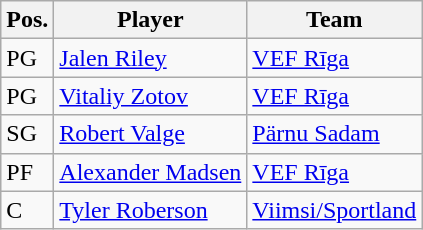<table class="wikitable">
<tr>
<th>Pos.</th>
<th>Player</th>
<th>Team</th>
</tr>
<tr>
<td>PG</td>
<td> <a href='#'>Jalen Riley</a></td>
<td> <a href='#'>VEF Rīga</a></td>
</tr>
<tr>
<td>PG</td>
<td> <a href='#'>Vitaliy Zotov</a></td>
<td> <a href='#'>VEF Rīga</a></td>
</tr>
<tr>
<td>SG</td>
<td> <a href='#'>Robert Valge</a></td>
<td> <a href='#'>Pärnu Sadam</a></td>
</tr>
<tr>
<td>PF</td>
<td> <a href='#'>Alexander Madsen</a></td>
<td> <a href='#'>VEF Rīga</a></td>
</tr>
<tr>
<td>C</td>
<td> <a href='#'>Tyler Roberson</a></td>
<td> <a href='#'>Viimsi/Sportland</a></td>
</tr>
</table>
